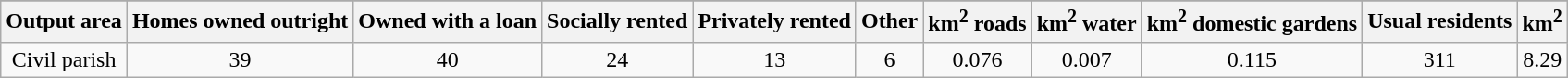<table class="wikitable">
<tr>
</tr>
<tr>
<th>Output area</th>
<th>Homes owned outright</th>
<th>Owned with a loan</th>
<th>Socially rented</th>
<th>Privately rented</th>
<th>Other</th>
<th>km<sup>2</sup> roads</th>
<th>km<sup>2</sup> water</th>
<th>km<sup>2</sup>  domestic gardens</th>
<th>Usual residents</th>
<th>km<sup>2</sup></th>
</tr>
<tr align=center>
<td>Civil parish</td>
<td>39</td>
<td>40</td>
<td>24</td>
<td>13</td>
<td>6</td>
<td>0.076</td>
<td>0.007</td>
<td>0.115</td>
<td>311</td>
<td>8.29</td>
</tr>
</table>
